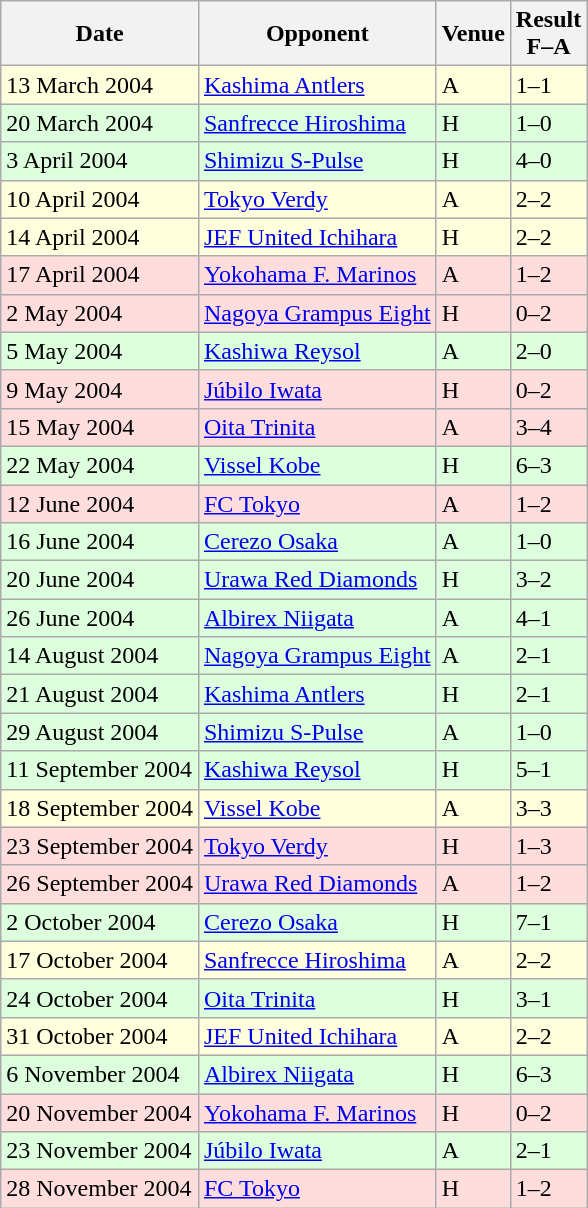<table class="wikitable">
<tr>
<th>Date</th>
<th>Opponent</th>
<th>Venue</th>
<th>Result<br>F–A</th>
</tr>
<tr bgcolor="#ffffdd">
<td>13 March 2004</td>
<td><a href='#'>Kashima Antlers</a></td>
<td>A</td>
<td>1–1</td>
</tr>
<tr bgcolor="#ddffdd">
<td>20 March 2004</td>
<td><a href='#'>Sanfrecce Hiroshima</a></td>
<td>H</td>
<td>1–0</td>
</tr>
<tr bgcolor="#ddffdd">
<td>3 April 2004</td>
<td><a href='#'>Shimizu S-Pulse</a></td>
<td>H</td>
<td>4–0</td>
</tr>
<tr bgcolor="#ffffdd">
<td>10 April 2004</td>
<td><a href='#'>Tokyo Verdy</a></td>
<td>A</td>
<td>2–2</td>
</tr>
<tr bgcolor="#ffffdd">
<td>14 April 2004</td>
<td><a href='#'>JEF United Ichihara</a></td>
<td>H</td>
<td>2–2</td>
</tr>
<tr bgcolor="#ffdddd">
<td>17 April 2004</td>
<td><a href='#'>Yokohama F. Marinos</a></td>
<td>A</td>
<td>1–2</td>
</tr>
<tr bgcolor="#ffdddd">
<td>2 May 2004</td>
<td><a href='#'>Nagoya Grampus Eight</a></td>
<td>H</td>
<td>0–2</td>
</tr>
<tr bgcolor="#ddffdd">
<td>5 May 2004</td>
<td><a href='#'>Kashiwa Reysol</a></td>
<td>A</td>
<td>2–0</td>
</tr>
<tr bgcolor="#ffdddd">
<td>9 May 2004</td>
<td><a href='#'>Júbilo Iwata</a></td>
<td>H</td>
<td>0–2</td>
</tr>
<tr bgcolor="#ffdddd">
<td>15 May 2004</td>
<td><a href='#'>Oita Trinita</a></td>
<td>A</td>
<td>3–4</td>
</tr>
<tr bgcolor="#ddffdd">
<td>22 May 2004</td>
<td><a href='#'>Vissel Kobe</a></td>
<td>H</td>
<td>6–3</td>
</tr>
<tr bgcolor="#ffdddd">
<td>12 June 2004</td>
<td><a href='#'>FC Tokyo</a></td>
<td>A</td>
<td>1–2</td>
</tr>
<tr bgcolor="#ddffdd">
<td>16 June 2004</td>
<td><a href='#'>Cerezo Osaka</a></td>
<td>A</td>
<td>1–0</td>
</tr>
<tr bgcolor="#ddffdd">
<td>20 June 2004</td>
<td><a href='#'>Urawa Red Diamonds</a></td>
<td>H</td>
<td>3–2</td>
</tr>
<tr bgcolor="#ddffdd">
<td>26 June 2004</td>
<td><a href='#'>Albirex Niigata</a></td>
<td>A</td>
<td>4–1</td>
</tr>
<tr bgcolor="#ddffdd">
<td>14 August 2004</td>
<td><a href='#'>Nagoya Grampus Eight</a></td>
<td>A</td>
<td>2–1</td>
</tr>
<tr bgcolor="#ddffdd">
<td>21 August 2004</td>
<td><a href='#'>Kashima Antlers</a></td>
<td>H</td>
<td>2–1</td>
</tr>
<tr bgcolor="#ddffdd">
<td>29 August 2004</td>
<td><a href='#'>Shimizu S-Pulse</a></td>
<td>A</td>
<td>1–0</td>
</tr>
<tr bgcolor="#ddffdd">
<td>11 September 2004</td>
<td><a href='#'>Kashiwa Reysol</a></td>
<td>H</td>
<td>5–1</td>
</tr>
<tr bgcolor="#ffffdd">
<td>18 September 2004</td>
<td><a href='#'>Vissel Kobe</a></td>
<td>A</td>
<td>3–3</td>
</tr>
<tr bgcolor="#ffdddd">
<td>23 September 2004</td>
<td><a href='#'>Tokyo Verdy</a></td>
<td>H</td>
<td>1–3</td>
</tr>
<tr bgcolor="#ffdddd">
<td>26 September 2004</td>
<td><a href='#'>Urawa Red Diamonds</a></td>
<td>A</td>
<td>1–2</td>
</tr>
<tr bgcolor="#ddffdd">
<td>2 October 2004</td>
<td><a href='#'>Cerezo Osaka</a></td>
<td>H</td>
<td>7–1</td>
</tr>
<tr bgcolor="#ffffdd">
<td>17 October 2004</td>
<td><a href='#'>Sanfrecce Hiroshima</a></td>
<td>A</td>
<td>2–2</td>
</tr>
<tr bgcolor="#ddffdd">
<td>24 October 2004</td>
<td><a href='#'>Oita Trinita</a></td>
<td>H</td>
<td>3–1</td>
</tr>
<tr bgcolor="#ffffdd">
<td>31 October 2004</td>
<td><a href='#'>JEF United Ichihara</a></td>
<td>A</td>
<td>2–2</td>
</tr>
<tr bgcolor="#ddffdd">
<td>6 November 2004</td>
<td><a href='#'>Albirex Niigata</a></td>
<td>H</td>
<td>6–3</td>
</tr>
<tr bgcolor="#ffdddd">
<td>20 November 2004</td>
<td><a href='#'>Yokohama F. Marinos</a></td>
<td>H</td>
<td>0–2</td>
</tr>
<tr bgcolor="#ddffdd">
<td>23 November 2004</td>
<td><a href='#'>Júbilo Iwata</a></td>
<td>A</td>
<td>2–1</td>
</tr>
<tr bgcolor="#ffdddd">
<td>28 November 2004</td>
<td><a href='#'>FC Tokyo</a></td>
<td>H</td>
<td>1–2</td>
</tr>
</table>
